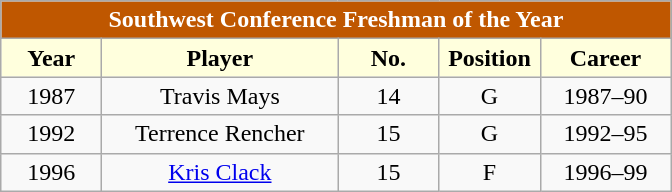<table class="wikitable" style="text-align:center">
<tr>
<td colspan="5" style= "background: #BF5700; color:white"><strong>Southwest Conference Freshman of the Year</strong></td>
</tr>
<tr>
<th style="width:60px; background: #ffffdd;">Year</th>
<th style="width:150px; background: #ffffdd;">Player</th>
<th style="width:60px; background: #ffffdd;">No.</th>
<th style="width:60px; background: #ffffdd;">Position</th>
<th style="width:80px; background: #ffffdd;">Career</th>
</tr>
<tr>
<td>1987</td>
<td>Travis Mays</td>
<td>14</td>
<td>G</td>
<td>1987–90</td>
</tr>
<tr>
<td>1992</td>
<td>Terrence Rencher</td>
<td>15</td>
<td>G</td>
<td>1992–95</td>
</tr>
<tr>
<td>1996</td>
<td><a href='#'>Kris Clack</a></td>
<td>15</td>
<td>F</td>
<td>1996–99</td>
</tr>
</table>
